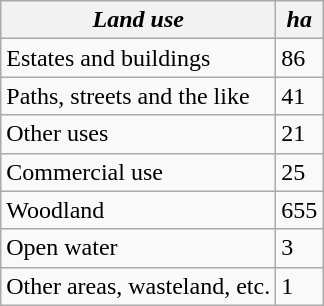<table class="wikitable">
<tr>
<th><em>Land use</em></th>
<th><em>ha</em></th>
</tr>
<tr>
<td>Estates and buildings</td>
<td>86</td>
</tr>
<tr>
<td>Paths, streets and the like</td>
<td>41</td>
</tr>
<tr>
<td>Other uses</td>
<td>21</td>
</tr>
<tr>
<td>Commercial use</td>
<td>25</td>
</tr>
<tr>
<td>Woodland</td>
<td>655</td>
</tr>
<tr>
<td>Open water</td>
<td>3</td>
</tr>
<tr>
<td>Other areas, wasteland, etc.</td>
<td>1</td>
</tr>
</table>
